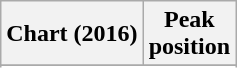<table class="wikitable sortable plainrowheaders" style="text-align:center">
<tr>
<th scope="col">Chart (2016)</th>
<th scope="col">Peak<br>position</th>
</tr>
<tr>
</tr>
<tr>
</tr>
</table>
